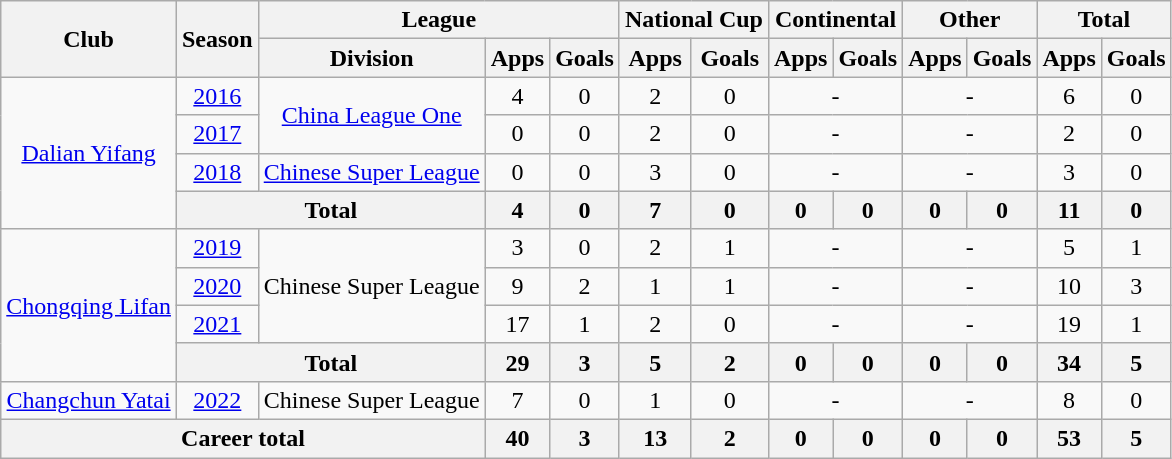<table class="wikitable" style="text-align: center">
<tr>
<th rowspan="2">Club</th>
<th rowspan="2">Season</th>
<th colspan="3">League</th>
<th colspan="2">National Cup</th>
<th colspan="2">Continental</th>
<th colspan="2">Other</th>
<th colspan="2">Total</th>
</tr>
<tr>
<th>Division</th>
<th>Apps</th>
<th>Goals</th>
<th>Apps</th>
<th>Goals</th>
<th>Apps</th>
<th>Goals</th>
<th>Apps</th>
<th>Goals</th>
<th>Apps</th>
<th>Goals</th>
</tr>
<tr>
<td rowspan="4"><a href='#'>Dalian Yifang</a></td>
<td><a href='#'>2016</a></td>
<td rowspan="2"><a href='#'>China League One</a></td>
<td>4</td>
<td>0</td>
<td>2</td>
<td>0</td>
<td colspan="2">-</td>
<td colspan="2">-</td>
<td>6</td>
<td>0</td>
</tr>
<tr>
<td><a href='#'>2017</a></td>
<td>0</td>
<td>0</td>
<td>2</td>
<td>0</td>
<td colspan="2">-</td>
<td colspan="2">-</td>
<td>2</td>
<td>0</td>
</tr>
<tr>
<td><a href='#'>2018</a></td>
<td><a href='#'>Chinese Super League</a></td>
<td>0</td>
<td>0</td>
<td>3</td>
<td>0</td>
<td colspan="2">-</td>
<td colspan="2">-</td>
<td>3</td>
<td>0</td>
</tr>
<tr>
<th colspan="2">Total</th>
<th>4</th>
<th>0</th>
<th>7</th>
<th>0</th>
<th>0</th>
<th>0</th>
<th>0</th>
<th>0</th>
<th>11</th>
<th>0</th>
</tr>
<tr>
<td rowspan=4><a href='#'>Chongqing Lifan</a></td>
<td><a href='#'>2019</a></td>
<td rowspan=3>Chinese Super League</td>
<td>3</td>
<td>0</td>
<td>2</td>
<td>1</td>
<td colspan="2">-</td>
<td colspan="2">-</td>
<td>5</td>
<td>1</td>
</tr>
<tr>
<td><a href='#'>2020</a></td>
<td>9</td>
<td>2</td>
<td>1</td>
<td>1</td>
<td colspan="2">-</td>
<td colspan="2">-</td>
<td>10</td>
<td>3</td>
</tr>
<tr>
<td><a href='#'>2021</a></td>
<td>17</td>
<td>1</td>
<td>2</td>
<td>0</td>
<td colspan="2">-</td>
<td colspan="2">-</td>
<td>19</td>
<td>1</td>
</tr>
<tr>
<th colspan="2">Total</th>
<th>29</th>
<th>3</th>
<th>5</th>
<th>2</th>
<th>0</th>
<th>0</th>
<th>0</th>
<th>0</th>
<th>34</th>
<th>5</th>
</tr>
<tr>
<td><a href='#'>Changchun Yatai</a></td>
<td><a href='#'>2022</a></td>
<td>Chinese Super League</td>
<td>7</td>
<td>0</td>
<td>1</td>
<td>0</td>
<td colspan="2">-</td>
<td colspan="2">-</td>
<td>8</td>
<td>0</td>
</tr>
<tr>
<th colspan=3>Career total</th>
<th>40</th>
<th>3</th>
<th>13</th>
<th>2</th>
<th>0</th>
<th>0</th>
<th>0</th>
<th>0</th>
<th>53</th>
<th>5</th>
</tr>
</table>
